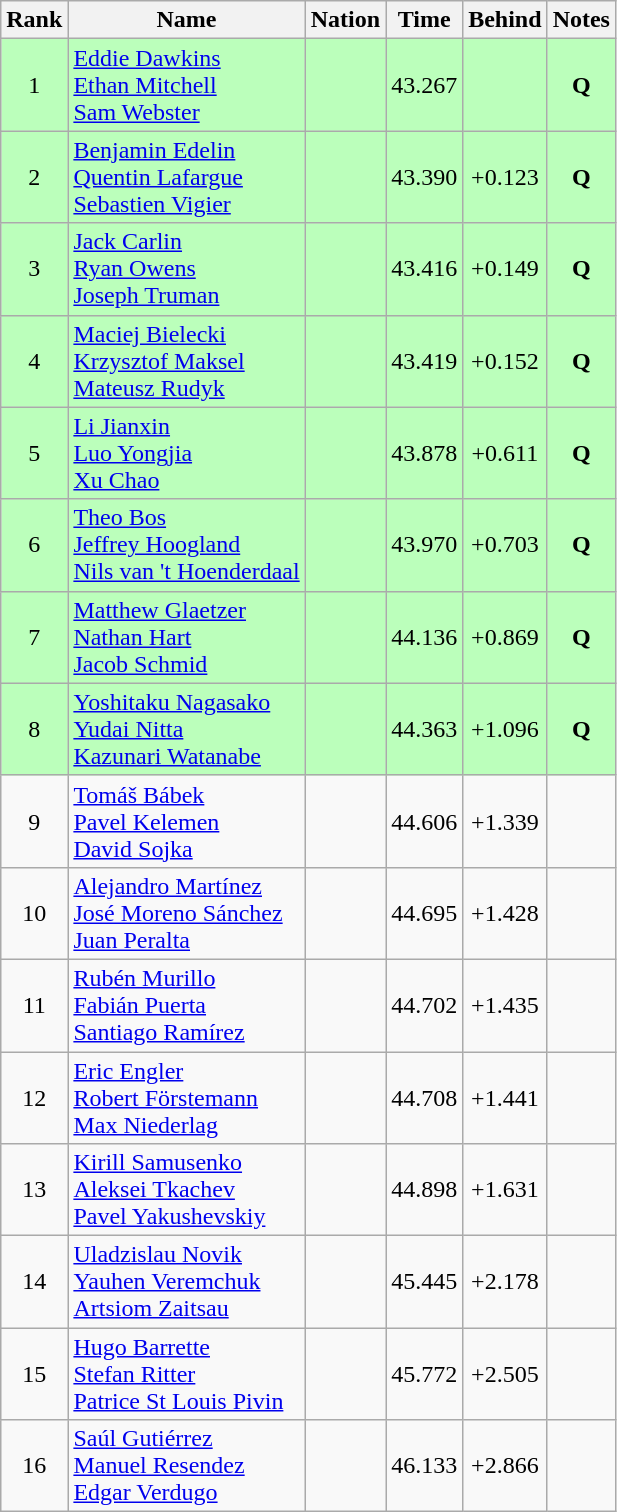<table class="wikitable sortable" style="text-align:center">
<tr>
<th>Rank</th>
<th>Name</th>
<th>Nation</th>
<th>Time</th>
<th>Behind</th>
<th>Notes</th>
</tr>
<tr bgcolor=bbffbb>
<td>1</td>
<td align=left><a href='#'>Eddie Dawkins</a><br><a href='#'>Ethan Mitchell</a><br><a href='#'>Sam Webster</a></td>
<td align=left></td>
<td>43.267</td>
<td></td>
<td><strong>Q</strong></td>
</tr>
<tr bgcolor=bbffbb>
<td>2</td>
<td align=left><a href='#'>Benjamin Edelin</a><br><a href='#'>Quentin Lafargue</a><br><a href='#'>Sebastien Vigier</a></td>
<td align=left></td>
<td>43.390</td>
<td>+0.123</td>
<td><strong>Q</strong></td>
</tr>
<tr bgcolor=bbffbb>
<td>3</td>
<td align=left><a href='#'>Jack Carlin</a><br><a href='#'>Ryan Owens</a><br><a href='#'>Joseph Truman</a></td>
<td align=left></td>
<td>43.416</td>
<td>+0.149</td>
<td><strong>Q</strong></td>
</tr>
<tr bgcolor=bbffbb>
<td>4</td>
<td align=left><a href='#'>Maciej Bielecki</a><br><a href='#'>Krzysztof Maksel</a><br><a href='#'>Mateusz Rudyk</a></td>
<td align=left></td>
<td>43.419</td>
<td>+0.152</td>
<td><strong>Q</strong></td>
</tr>
<tr bgcolor=bbffbb>
<td>5</td>
<td align=left><a href='#'>Li Jianxin</a><br><a href='#'>Luo Yongjia</a><br><a href='#'>Xu Chao</a></td>
<td align=left></td>
<td>43.878</td>
<td>+0.611</td>
<td><strong>Q</strong></td>
</tr>
<tr bgcolor=bbffbb>
<td>6</td>
<td align=left><a href='#'>Theo Bos</a><br><a href='#'>Jeffrey Hoogland</a><br><a href='#'>Nils van 't Hoenderdaal</a></td>
<td align=left></td>
<td>43.970</td>
<td>+0.703</td>
<td><strong>Q</strong></td>
</tr>
<tr bgcolor=bbffbb>
<td>7</td>
<td align=left><a href='#'>Matthew Glaetzer</a><br><a href='#'>Nathan Hart</a><br><a href='#'>Jacob Schmid</a></td>
<td align=left></td>
<td>44.136</td>
<td>+0.869</td>
<td><strong>Q</strong></td>
</tr>
<tr bgcolor=bbffbb>
<td>8</td>
<td align=left><a href='#'>Yoshitaku Nagasako</a><br><a href='#'>Yudai Nitta</a><br><a href='#'>Kazunari Watanabe</a></td>
<td align=left></td>
<td>44.363</td>
<td>+1.096</td>
<td><strong>Q</strong></td>
</tr>
<tr>
<td>9</td>
<td align=left><a href='#'>Tomáš Bábek</a><br><a href='#'>Pavel Kelemen</a><br><a href='#'>David Sojka</a></td>
<td align=left></td>
<td>44.606</td>
<td>+1.339</td>
<td></td>
</tr>
<tr>
<td>10</td>
<td align=left><a href='#'>Alejandro Martínez</a><br><a href='#'>José Moreno Sánchez</a><br><a href='#'>Juan Peralta</a></td>
<td align=left></td>
<td>44.695</td>
<td>+1.428</td>
<td></td>
</tr>
<tr>
<td>11</td>
<td align=left><a href='#'>Rubén Murillo</a><br><a href='#'>Fabián Puerta</a><br><a href='#'>Santiago Ramírez</a></td>
<td align=left></td>
<td>44.702</td>
<td>+1.435</td>
<td></td>
</tr>
<tr>
<td>12</td>
<td align=left><a href='#'>Eric Engler</a><br><a href='#'>Robert Förstemann</a><br><a href='#'>Max Niederlag</a></td>
<td align=left></td>
<td>44.708</td>
<td>+1.441</td>
<td></td>
</tr>
<tr>
<td>13</td>
<td align=left><a href='#'>Kirill Samusenko</a><br><a href='#'>Aleksei Tkachev</a><br><a href='#'>Pavel Yakushevskiy</a></td>
<td align=left></td>
<td>44.898</td>
<td>+1.631</td>
<td></td>
</tr>
<tr>
<td>14</td>
<td align=left><a href='#'>Uladzislau Novik</a><br><a href='#'>Yauhen Veremchuk</a><br><a href='#'>Artsiom Zaitsau</a></td>
<td align=left></td>
<td>45.445</td>
<td>+2.178</td>
<td></td>
</tr>
<tr>
<td>15</td>
<td align=left><a href='#'>Hugo Barrette</a><br><a href='#'>Stefan Ritter</a><br><a href='#'>Patrice St Louis Pivin</a></td>
<td align=left></td>
<td>45.772</td>
<td>+2.505</td>
<td></td>
</tr>
<tr>
<td>16</td>
<td align=left><a href='#'>Saúl Gutiérrez</a><br><a href='#'>Manuel Resendez</a><br><a href='#'>Edgar Verdugo</a></td>
<td align=left></td>
<td>46.133</td>
<td>+2.866</td>
<td></td>
</tr>
</table>
